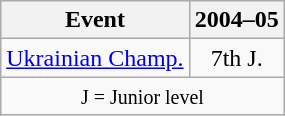<table class="wikitable" style="text-align:center">
<tr>
<th>Event</th>
<th>2004–05</th>
</tr>
<tr>
<td align=left><a href='#'>Ukrainian Champ.</a></td>
<td>7th J.</td>
</tr>
<tr>
<td colspan=2 align=center><small> J = Junior level </small></td>
</tr>
</table>
